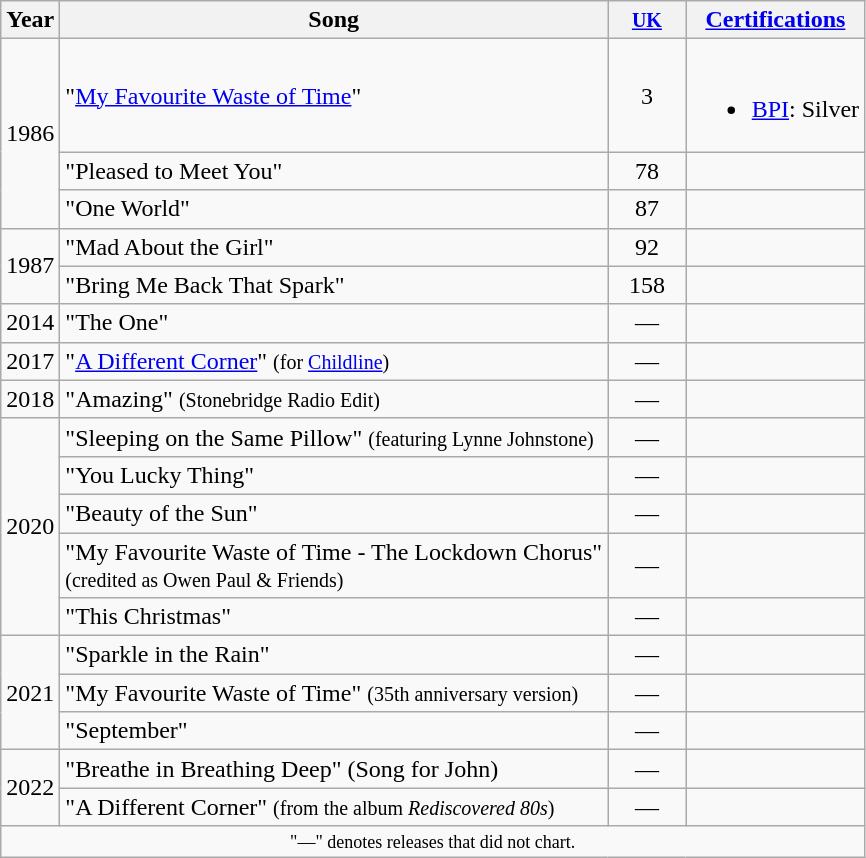<table class="wikitable">
<tr>
<th>Year</th>
<th>Song</th>
<th style="width:45px;"><small><a href='#'>UK</a></small><br></th>
<th><a href='#'>Certifications</a></th>
</tr>
<tr>
<td rowspan="3">1986</td>
<td>"<a href='#'>My Favourite Waste of Time</a>"</td>
<td align=center>3</td>
<td><br><ul><li><a href='#'>BPI</a>: Silver</li></ul></td>
</tr>
<tr>
<td>"Pleased to Meet You"</td>
<td align=center>78</td>
<td></td>
</tr>
<tr>
<td>"One World"</td>
<td align=center>87</td>
<td></td>
</tr>
<tr>
<td rowspan="2">1987</td>
<td>"Mad About the Girl"</td>
<td align=center>92</td>
<td></td>
</tr>
<tr>
<td>"Bring Me Back That Spark"</td>
<td align=center>158</td>
<td></td>
</tr>
<tr>
<td>2014</td>
<td>"The One"</td>
<td align=center>—</td>
<td></td>
</tr>
<tr>
<td>2017</td>
<td>"<a href='#'>A Different Corner</a>" <small>(for <a href='#'>Childline</a>)</small></td>
<td align=center>—</td>
<td></td>
</tr>
<tr>
<td>2018</td>
<td>"Amazing" <small>(Stonebridge Radio Edit)</small></td>
<td align=center>—</td>
<td></td>
</tr>
<tr>
<td rowspan="5">2020</td>
<td>"Sleeping on the Same Pillow" <small>(featuring Lynne Johnstone)</small></td>
<td align=center>—</td>
<td></td>
</tr>
<tr>
<td>"You Lucky Thing"</td>
<td align=center>—</td>
<td></td>
</tr>
<tr>
<td>"Beauty of the Sun"</td>
<td align=center>—</td>
<td></td>
</tr>
<tr>
<td>"My Favourite Waste of Time - The Lockdown Chorus" <br><small>(credited as Owen Paul & Friends)</small></td>
<td align=center>—</td>
<td></td>
</tr>
<tr>
<td>"This Christmas"</td>
<td align=center>—</td>
<td></td>
</tr>
<tr>
<td rowspan="3">2021</td>
<td>"Sparkle in the Rain"</td>
<td align=center>—</td>
<td></td>
</tr>
<tr>
<td>"My Favourite Waste of Time" <small>(35th anniversary version)</small></td>
<td align=center>—</td>
<td></td>
</tr>
<tr>
<td>"September"</td>
<td align=center>—</td>
<td></td>
</tr>
<tr>
<td rowspan="2">2022</td>
<td>"Breathe in Breathing Deep" (Song for John)</td>
<td align=center>—</td>
<td></td>
</tr>
<tr>
<td>"A Different Corner" <small>(from the album <em>Rediscovered 80s</em>)</small></td>
<td align=center>—</td>
<td></td>
</tr>
<tr>
<td colspan="6" style="text-align:center; font-size:9pt;">"—" denotes releases that did not chart.</td>
</tr>
</table>
